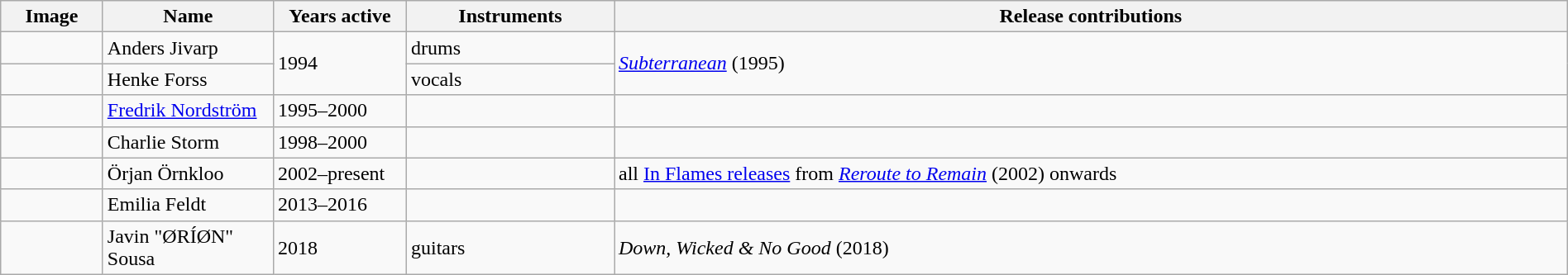<table class="wikitable" width=100%>
<tr>
<th width="75">Image</th>
<th width="130">Name</th>
<th width="100">Years active</th>
<th width="160">Instruments</th>
<th>Release contributions</th>
</tr>
<tr>
<td></td>
<td>Anders Jivarp</td>
<td rowspan="2">1994</td>
<td>drums</td>
<td rowspan="2"><em><a href='#'>Subterranean</a></em> (1995)</td>
</tr>
<tr>
<td></td>
<td>Henke Forss</td>
<td>vocals</td>
</tr>
<tr>
<td></td>
<td><a href='#'>Fredrik Nordström</a></td>
<td>1995–2000</td>
<td></td>
<td></td>
</tr>
<tr>
<td></td>
<td>Charlie Storm</td>
<td>1998–2000</td>
<td></td>
<td></td>
</tr>
<tr>
<td></td>
<td>Örjan Örnkloo</td>
<td>2002–present</td>
<td></td>
<td>all <a href='#'>In Flames releases</a> from <em><a href='#'>Reroute to Remain</a></em> (2002) onwards</td>
</tr>
<tr>
<td></td>
<td>Emilia Feldt</td>
<td>2013–2016</td>
<td></td>
<td></td>
</tr>
<tr>
<td></td>
<td>Javin "ØRÍØN" Sousa</td>
<td>2018</td>
<td>guitars</td>
<td><em>Down, Wicked & No Good</em> (2018)</td>
</tr>
</table>
